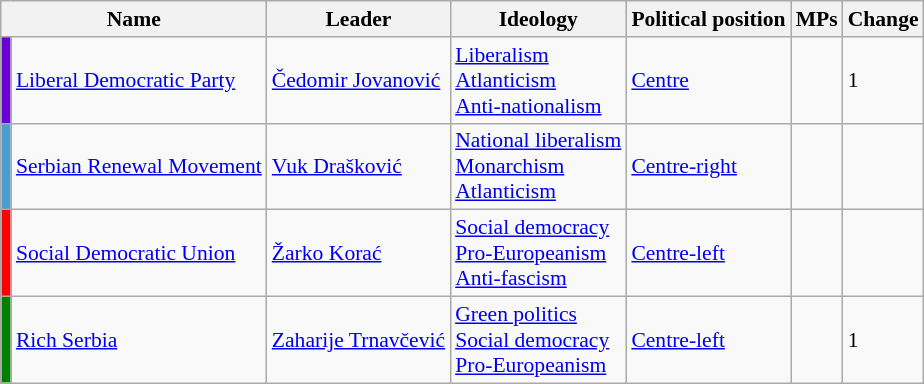<table class="wikitable" style="text-align; font-size:90%;">
<tr>
<th colspan="2">Name</th>
<th>Leader</th>
<th>Ideology</th>
<th>Political position</th>
<th>MPs </th>
<th>Change</th>
</tr>
<tr>
<th style="background-color:#6901d4; color:white;"></th>
<td><a href='#'>Liberal Democratic Party</a><br></td>
<td><a href='#'>Čedomir Jovanović</a></td>
<td><a href='#'>Liberalism</a><br><a href='#'>Atlanticism</a><br><a href='#'>Anti-nationalism</a></td>
<td><a href='#'>Centre</a></td>
<td></td>
<td> 1</td>
</tr>
<tr>
<th style="background-color:#4B9CD3; color:white;"></th>
<td><a href='#'>Serbian Renewal Movement</a><br></td>
<td><a href='#'>Vuk Drašković</a></td>
<td><a href='#'>National liberalism</a><br><a href='#'>Monarchism</a><br><a href='#'>Atlanticism</a></td>
<td><a href='#'>Centre-right</a></td>
<td></td>
<td></td>
</tr>
<tr>
<th style="background-color:red; color:white;"></th>
<td><a href='#'>Social Democratic Union</a><br></td>
<td><a href='#'>Žarko Korać</a></td>
<td><a href='#'>Social democracy</a><br><a href='#'>Pro-Europeanism</a><br><a href='#'>Anti-fascism</a></td>
<td><a href='#'>Centre-left</a></td>
<td></td>
<td></td>
</tr>
<tr>
<th style="background-color:green; color:white;"></th>
<td><a href='#'>Rich Serbia</a><br></td>
<td><a href='#'>Zaharije Trnavčević</a></td>
<td><a href='#'>Green politics</a><br><a href='#'>Social democracy</a><br><a href='#'>Pro-Europeanism</a></td>
<td><a href='#'>Centre-left</a></td>
<td></td>
<td> 1</td>
</tr>
</table>
